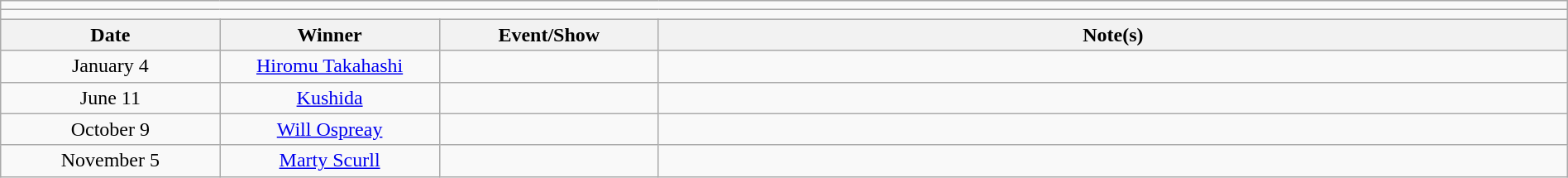<table class="wikitable" style="text-align:center; width:100%;">
<tr>
<td colspan="5"></td>
</tr>
<tr>
<td colspan="5"><strong></strong></td>
</tr>
<tr>
<th width=14%>Date</th>
<th width=14%>Winner</th>
<th width=14%>Event/Show</th>
<th width=58%>Note(s)</th>
</tr>
<tr>
<td>January 4</td>
<td><a href='#'>Hiromu Takahashi</a></td>
<td></td>
<td align=left></td>
</tr>
<tr>
<td>June 11</td>
<td><a href='#'>Kushida</a></td>
<td></td>
<td align=left></td>
</tr>
<tr>
<td>October 9</td>
<td><a href='#'>Will Ospreay</a></td>
<td></td>
<td align=left></td>
</tr>
<tr>
<td>November 5</td>
<td><a href='#'>Marty Scurll</a></td>
<td></td>
<td align=left></td>
</tr>
</table>
